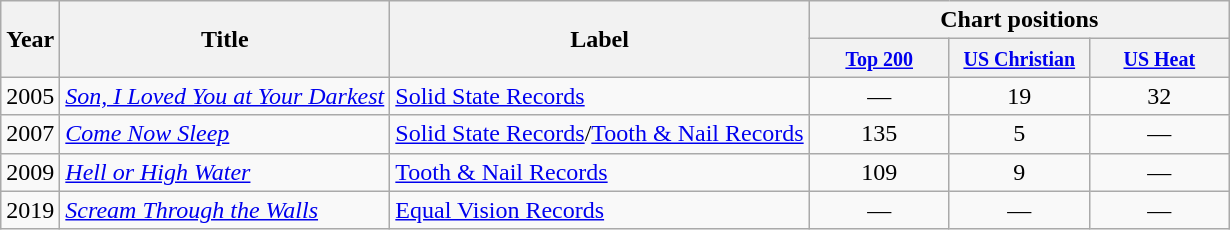<table class="wikitable">
<tr>
<th rowspan="2">Year</th>
<th rowspan="2">Title</th>
<th rowspan="2">Label</th>
<th colspan="3">Chart positions</th>
</tr>
<tr>
<th style="width:86px;"><small><a href='#'>Top 200</a></small></th>
<th style="width:86px;"><small><a href='#'>US Christian</a></small></th>
<th style="width:86px;"><small><a href='#'>US Heat</a></small></th>
</tr>
<tr>
<td>2005</td>
<td><em><a href='#'>Son, I Loved You at Your Darkest</a></em></td>
<td><a href='#'>Solid State Records</a></td>
<td style="text-align:center;">—</td>
<td style="text-align:center;">19</td>
<td style="text-align:center;">32</td>
</tr>
<tr>
<td>2007</td>
<td><em><a href='#'>Come Now Sleep</a></em></td>
<td><a href='#'>Solid State Records</a>/<a href='#'>Tooth & Nail Records</a></td>
<td style="text-align:center;">135</td>
<td style="text-align:center;">5</td>
<td style="text-align:center;">—</td>
</tr>
<tr>
<td>2009</td>
<td><em><a href='#'>Hell or High Water</a></em></td>
<td><a href='#'>Tooth & Nail Records</a></td>
<td style="text-align:center;">109</td>
<td style="text-align:center;">9</td>
<td style="text-align:center;">—</td>
</tr>
<tr>
<td>2019</td>
<td><em><a href='#'>Scream Through the Walls</a></em></td>
<td><a href='#'>Equal Vision Records</a></td>
<td style="text-align:center;">—</td>
<td style="text-align:center;">—</td>
<td style="text-align:center;">—</td>
</tr>
</table>
